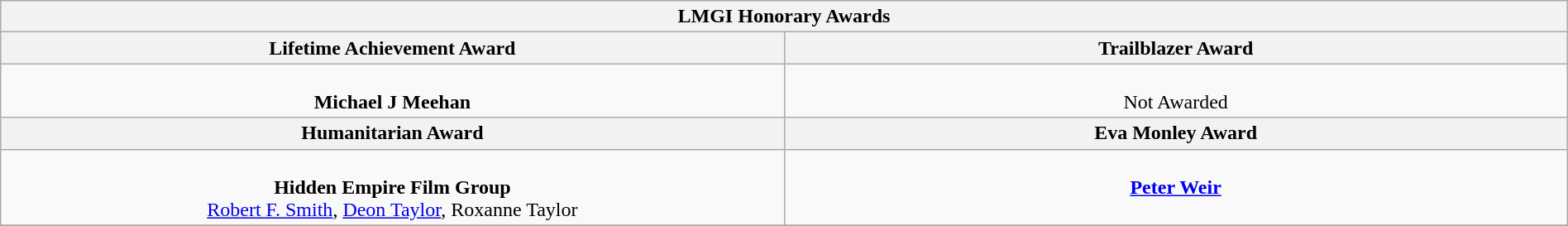<table class=wikitable width="100%">
<tr>
<th colspan="2">LMGI Honorary Awards</th>
</tr>
<tr>
<th width="50%">Lifetime Achievement Award</th>
<th width="50%">Trailblazer Award</th>
</tr>
<tr>
<td valign="top" style="text-align:center;"><br><strong>Michael J Meehan</strong></td>
<td valign="top" style="text-align:center;"><br>Not Awarded</td>
</tr>
<tr>
<th>Humanitarian Award</th>
<th>Eva Monley Award</th>
</tr>
<tr>
<td valign="top" style="text-align:center;"><br><strong>Hidden Empire Film Group</strong><br><a href='#'>Robert F. Smith</a>, <a href='#'>Deon Taylor</a>, Roxanne Taylor</td>
<td valign="top" style="text-align:center;"><br><strong><a href='#'>Peter Weir</a></strong></td>
</tr>
<tr>
</tr>
</table>
